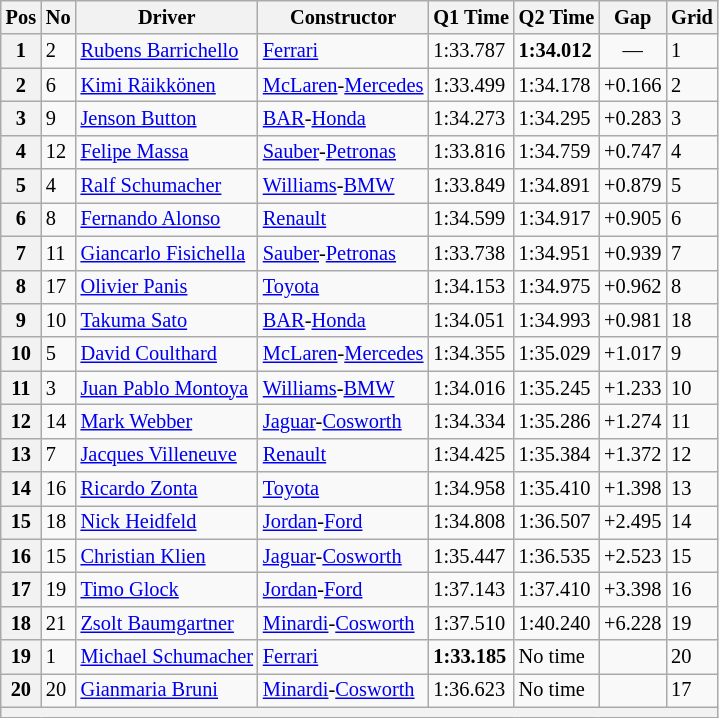<table class="wikitable sortable" style="font-size: 85%;">
<tr>
<th>Pos</th>
<th>No</th>
<th>Driver</th>
<th>Constructor</th>
<th>Q1 Time</th>
<th>Q2 Time</th>
<th>Gap</th>
<th>Grid</th>
</tr>
<tr>
<th>1</th>
<td>2</td>
<td> <a href='#'>Rubens Barrichello</a></td>
<td><a href='#'>Ferrari</a></td>
<td>1:33.787</td>
<td><strong>1:34.012</strong></td>
<td align="center">—</td>
<td>1</td>
</tr>
<tr>
<th>2</th>
<td>6</td>
<td> <a href='#'>Kimi Räikkönen</a></td>
<td><a href='#'>McLaren</a>-<a href='#'>Mercedes</a></td>
<td>1:33.499</td>
<td>1:34.178</td>
<td>+0.166</td>
<td>2</td>
</tr>
<tr>
<th>3</th>
<td>9</td>
<td> <a href='#'>Jenson Button</a></td>
<td><a href='#'>BAR</a>-<a href='#'>Honda</a></td>
<td>1:34.273</td>
<td>1:34.295</td>
<td>+0.283</td>
<td>3</td>
</tr>
<tr>
<th>4</th>
<td>12</td>
<td> <a href='#'>Felipe Massa</a></td>
<td><a href='#'>Sauber</a>-<a href='#'>Petronas</a></td>
<td>1:33.816</td>
<td>1:34.759</td>
<td>+0.747</td>
<td>4</td>
</tr>
<tr>
<th>5</th>
<td>4</td>
<td> <a href='#'>Ralf Schumacher</a></td>
<td><a href='#'>Williams</a>-<a href='#'>BMW</a></td>
<td>1:33.849</td>
<td>1:34.891</td>
<td>+0.879</td>
<td>5</td>
</tr>
<tr>
<th>6</th>
<td>8</td>
<td> <a href='#'>Fernando Alonso</a></td>
<td><a href='#'>Renault</a></td>
<td>1:34.599</td>
<td>1:34.917</td>
<td>+0.905</td>
<td>6</td>
</tr>
<tr>
<th>7</th>
<td>11</td>
<td> <a href='#'>Giancarlo Fisichella</a></td>
<td><a href='#'>Sauber</a>-<a href='#'>Petronas</a></td>
<td>1:33.738</td>
<td>1:34.951</td>
<td>+0.939</td>
<td>7</td>
</tr>
<tr>
<th>8</th>
<td>17</td>
<td> <a href='#'>Olivier Panis</a></td>
<td><a href='#'>Toyota</a></td>
<td>1:34.153</td>
<td>1:34.975</td>
<td>+0.962</td>
<td>8</td>
</tr>
<tr>
<th>9</th>
<td>10</td>
<td> <a href='#'>Takuma Sato</a></td>
<td><a href='#'>BAR</a>-<a href='#'>Honda</a></td>
<td>1:34.051</td>
<td>1:34.993</td>
<td>+0.981</td>
<td>18</td>
</tr>
<tr>
<th>10</th>
<td>5</td>
<td> <a href='#'>David Coulthard</a></td>
<td><a href='#'>McLaren</a>-<a href='#'>Mercedes</a></td>
<td>1:34.355</td>
<td>1:35.029</td>
<td>+1.017</td>
<td>9</td>
</tr>
<tr>
<th>11</th>
<td>3</td>
<td> <a href='#'>Juan Pablo Montoya</a></td>
<td><a href='#'>Williams</a>-<a href='#'>BMW</a></td>
<td>1:34.016</td>
<td>1:35.245</td>
<td>+1.233</td>
<td>10</td>
</tr>
<tr>
<th>12</th>
<td>14</td>
<td> <a href='#'>Mark Webber</a></td>
<td><a href='#'>Jaguar</a>-<a href='#'>Cosworth</a></td>
<td>1:34.334</td>
<td>1:35.286</td>
<td>+1.274</td>
<td>11</td>
</tr>
<tr>
<th>13</th>
<td>7</td>
<td> <a href='#'>Jacques Villeneuve</a></td>
<td><a href='#'>Renault</a></td>
<td>1:34.425</td>
<td>1:35.384</td>
<td>+1.372</td>
<td>12</td>
</tr>
<tr>
<th>14</th>
<td>16</td>
<td> <a href='#'>Ricardo Zonta</a></td>
<td><a href='#'>Toyota</a></td>
<td>1:34.958</td>
<td>1:35.410</td>
<td>+1.398</td>
<td>13</td>
</tr>
<tr>
<th>15</th>
<td>18</td>
<td> <a href='#'>Nick Heidfeld</a></td>
<td><a href='#'>Jordan</a>-<a href='#'>Ford</a></td>
<td>1:34.808</td>
<td>1:36.507</td>
<td>+2.495</td>
<td>14</td>
</tr>
<tr>
<th>16</th>
<td>15</td>
<td> <a href='#'>Christian Klien</a></td>
<td><a href='#'>Jaguar</a>-<a href='#'>Cosworth</a></td>
<td>1:35.447</td>
<td>1:36.535</td>
<td>+2.523</td>
<td>15</td>
</tr>
<tr>
<th>17</th>
<td>19</td>
<td> <a href='#'>Timo Glock</a></td>
<td><a href='#'>Jordan</a>-<a href='#'>Ford</a></td>
<td>1:37.143</td>
<td>1:37.410</td>
<td>+3.398</td>
<td>16</td>
</tr>
<tr>
<th>18</th>
<td>21</td>
<td> <a href='#'>Zsolt Baumgartner</a></td>
<td><a href='#'>Minardi</a>-<a href='#'>Cosworth</a></td>
<td>1:37.510</td>
<td>1:40.240</td>
<td>+6.228</td>
<td>19</td>
</tr>
<tr>
<th>19</th>
<td>1</td>
<td> <a href='#'>Michael Schumacher</a></td>
<td><a href='#'>Ferrari</a></td>
<td><strong>1:33.185</strong></td>
<td>No time</td>
<td></td>
<td>20</td>
</tr>
<tr>
<th>20</th>
<td>20</td>
<td> <a href='#'>Gianmaria Bruni</a></td>
<td><a href='#'>Minardi</a>-<a href='#'>Cosworth</a></td>
<td>1:36.623</td>
<td>No time</td>
<td></td>
<td>17</td>
</tr>
<tr>
<th colspan="8"></th>
</tr>
</table>
